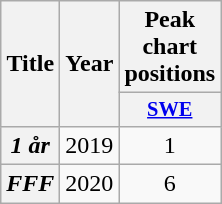<table class="wikitable plainrowheaders" style="text-align:center;">
<tr>
<th scope="col" rowspan="2">Title</th>
<th scope="col" rowspan="2">Year</th>
<th scope="col" colspan="1">Peak chart positions</th>
</tr>
<tr>
<th scope="col" style="width:3em;font-size:85%;"><a href='#'>SWE</a><br></th>
</tr>
<tr>
<th scope="row"><em>1 år</em></th>
<td>2019</td>
<td>1</td>
</tr>
<tr>
<th scope="row"><em>FFF</em></th>
<td>2020</td>
<td>6</td>
</tr>
</table>
